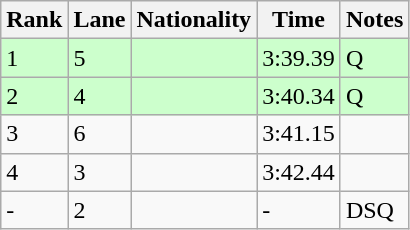<table class="wikitable">
<tr>
<th>Rank</th>
<th>Lane</th>
<th>Nationality</th>
<th>Time</th>
<th>Notes</th>
</tr>
<tr bgcolor=ccffcc>
<td>1</td>
<td>5</td>
<td></td>
<td>3:39.39</td>
<td>Q</td>
</tr>
<tr bgcolor=ccffcc>
<td>2</td>
<td>4</td>
<td></td>
<td>3:40.34</td>
<td>Q</td>
</tr>
<tr>
<td>3</td>
<td>6</td>
<td></td>
<td>3:41.15</td>
<td></td>
</tr>
<tr>
<td>4</td>
<td>3</td>
<td></td>
<td>3:42.44</td>
<td></td>
</tr>
<tr>
<td>-</td>
<td>2</td>
<td></td>
<td>-</td>
<td>DSQ</td>
</tr>
</table>
